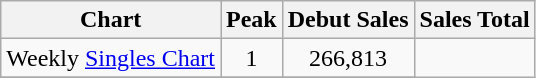<table class="wikitable">
<tr>
<th style="text-align:center;">Chart</th>
<th style="text-align:center;">Peak</th>
<th style="text-align:center;">Debut Sales</th>
<th style="text-align:center;">Sales Total</th>
</tr>
<tr>
<td align="left">Weekly <a href='#'>Singles Chart</a></td>
<td style="text-align:center;">1</td>
<td style="text-align:center;">266,813</td>
</tr>
<tr>
</tr>
</table>
